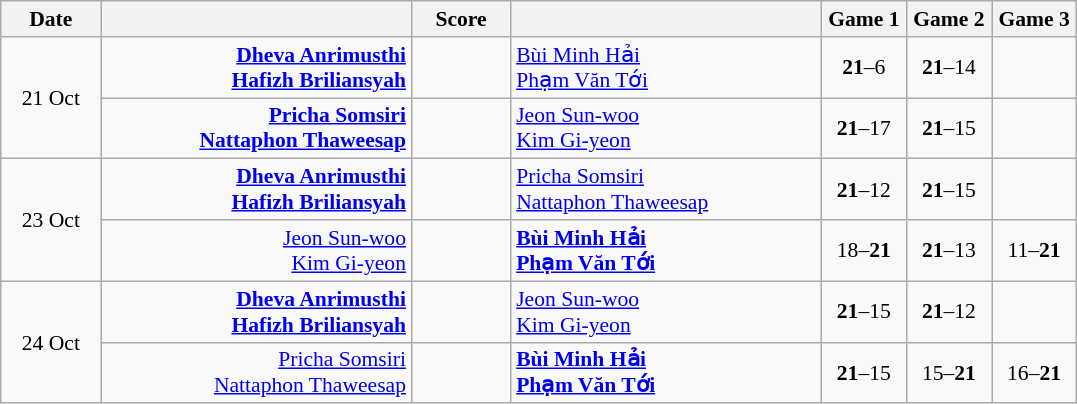<table class="wikitable" style="text-align:center; font-size:90% ">
<tr>
<th width="60">Date</th>
<th align="right" width="200"></th>
<th width="60">Score</th>
<th align="left" width="200"></th>
<th width="50">Game 1</th>
<th width="50">Game 2</th>
<th width="50">Game 3</th>
</tr>
<tr>
<td rowspan="2">21 Oct</td>
<td align="right"><strong><a href='#'>Dheva Anrimusthi</a> <br><a href='#'>Hafizh Briliansyah</a> </strong></td>
<td align="center"></td>
<td align="left"> <a href='#'>Bùi Minh Hải</a><br> <a href='#'>Phạm Văn Tới</a></td>
<td><strong>21</strong>–6</td>
<td><strong>21</strong>–14</td>
<td></td>
</tr>
<tr>
<td align="right"><strong><a href='#'>Pricha Somsiri</a> <br><a href='#'>Nattaphon Thaweesap</a> </strong></td>
<td align="center"></td>
<td align="left"> <a href='#'>Jeon Sun-woo</a><br> <a href='#'>Kim Gi-yeon</a></td>
<td><strong>21</strong>–17</td>
<td><strong>21</strong>–15</td>
<td></td>
</tr>
<tr>
<td rowspan="2">23 Oct</td>
<td align="right"><strong><a href='#'>Dheva Anrimusthi</a> <br><a href='#'>Hafizh Briliansyah</a> </strong></td>
<td align="center"></td>
<td align="left"> <a href='#'>Pricha Somsiri</a><br> <a href='#'>Nattaphon Thaweesap</a></td>
<td><strong>21</strong>–12</td>
<td><strong>21</strong>–15</td>
<td></td>
</tr>
<tr>
<td align="right"><a href='#'>Jeon Sun-woo</a> <br><a href='#'>Kim Gi-yeon</a> </td>
<td align="center"></td>
<td align="left"><strong> <a href='#'>Bùi Minh Hải</a><br> <a href='#'>Phạm Văn Tới</a></strong></td>
<td>18–<strong>21</strong></td>
<td><strong>21</strong>–13</td>
<td>11–<strong>21</strong></td>
</tr>
<tr>
<td rowspan="2">24 Oct</td>
<td align="right"><strong><a href='#'>Dheva Anrimusthi</a> <br><a href='#'>Hafizh Briliansyah</a> </strong></td>
<td align="center"></td>
<td align="left"> <a href='#'>Jeon Sun-woo</a><br> <a href='#'>Kim Gi-yeon</a></td>
<td><strong>21</strong>–15</td>
<td><strong>21</strong>–12</td>
<td></td>
</tr>
<tr>
<td align="right"><a href='#'>Pricha Somsiri</a> <br><a href='#'>Nattaphon Thaweesap</a> </td>
<td align="center"></td>
<td align="left"><strong> <a href='#'>Bùi Minh Hải</a><br> <a href='#'>Phạm Văn Tới</a></strong></td>
<td><strong>21</strong>–15</td>
<td>15–<strong>21</strong></td>
<td>16–<strong>21</strong></td>
</tr>
</table>
